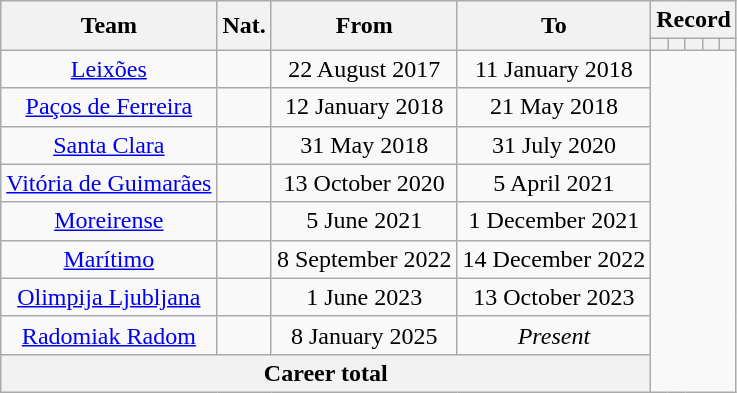<table class="wikitable" style="text-align: center">
<tr>
<th rowspan=2>Team</th>
<th rowspan=2>Nat.</th>
<th rowspan=2>From</th>
<th rowspan=2>To</th>
<th colspan=8>Record</th>
</tr>
<tr>
<th></th>
<th></th>
<th></th>
<th></th>
<th></th>
</tr>
<tr>
<td><a href='#'>Leixões</a></td>
<td></td>
<td>22 August 2017</td>
<td>11 January 2018<br></td>
</tr>
<tr>
<td><a href='#'>Paços de Ferreira</a></td>
<td></td>
<td>12 January 2018</td>
<td>21 May 2018<br></td>
</tr>
<tr>
<td><a href='#'>Santa Clara</a></td>
<td></td>
<td>31 May 2018</td>
<td>31 July 2020<br></td>
</tr>
<tr>
<td><a href='#'>Vitória de Guimarães</a></td>
<td></td>
<td>13 October 2020</td>
<td>5 April 2021<br></td>
</tr>
<tr>
<td><a href='#'>Moreirense</a></td>
<td></td>
<td>5 June 2021</td>
<td>1 December 2021<br></td>
</tr>
<tr>
<td><a href='#'>Marítimo</a></td>
<td></td>
<td>8 September 2022</td>
<td>14 December 2022<br></td>
</tr>
<tr>
<td><a href='#'>Olimpija Ljubljana</a></td>
<td></td>
<td>1 June 2023</td>
<td>13 October 2023<br></td>
</tr>
<tr>
<td><a href='#'>Radomiak Radom</a></td>
<td></td>
<td>8 January 2025</td>
<td><em>Present</em><br></td>
</tr>
<tr>
<th colspan=4>Career total<br></th>
</tr>
</table>
